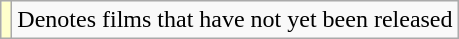<table class="wikitable">
<tr>
<td style="background:#FFFFCC;"></td>
<td>Denotes films that have not yet been released</td>
</tr>
</table>
